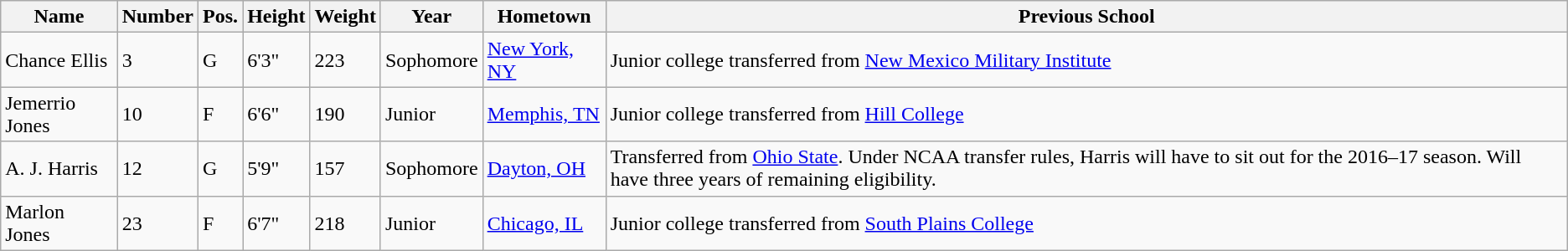<table class="wikitable sortable" border="1">
<tr>
<th>Name</th>
<th>Number</th>
<th>Pos.</th>
<th>Height</th>
<th>Weight</th>
<th>Year</th>
<th>Hometown</th>
<th class="unsortable">Previous School</th>
</tr>
<tr>
<td>Chance Ellis</td>
<td>3</td>
<td>G</td>
<td>6'3"</td>
<td>223</td>
<td>Sophomore</td>
<td><a href='#'>New York, NY</a></td>
<td>Junior college transferred from <a href='#'>New Mexico Military Institute</a></td>
</tr>
<tr>
<td>Jemerrio Jones</td>
<td>10</td>
<td>F</td>
<td>6'6"</td>
<td>190</td>
<td>Junior</td>
<td><a href='#'>Memphis, TN</a></td>
<td>Junior college transferred from <a href='#'>Hill College</a></td>
</tr>
<tr>
<td>A. J. Harris</td>
<td>12</td>
<td>G</td>
<td>5'9"</td>
<td>157</td>
<td>Sophomore</td>
<td><a href='#'>Dayton, OH</a></td>
<td>Transferred from <a href='#'>Ohio State</a>. Under NCAA transfer rules, Harris will have to sit out for the 2016–17 season. Will have three years of remaining eligibility.</td>
</tr>
<tr>
<td>Marlon Jones</td>
<td>23</td>
<td>F</td>
<td>6'7"</td>
<td>218</td>
<td>Junior</td>
<td><a href='#'>Chicago, IL</a></td>
<td>Junior college transferred from <a href='#'>South Plains College</a></td>
</tr>
</table>
